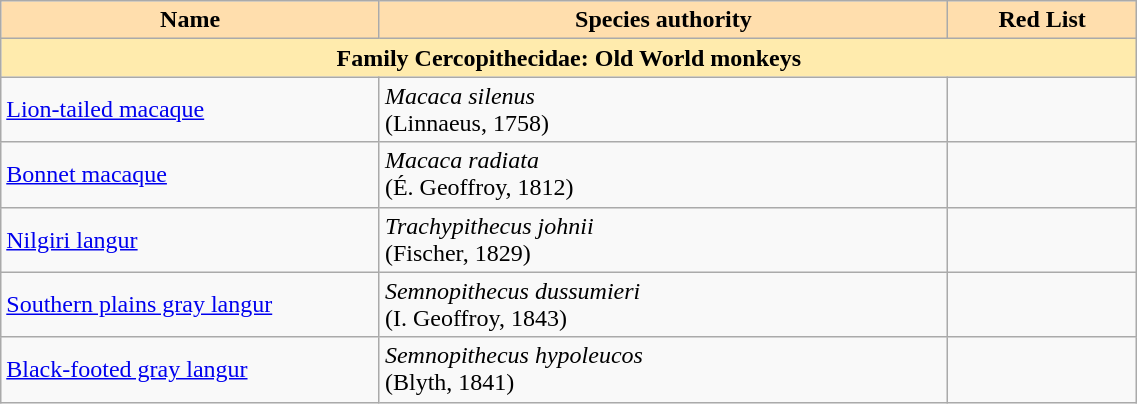<table width="60%" class="sortable wikitable" text-align:center>
<tr>
<th width="20%" style="background:navajowhite">Name</th>
<th width="30%" style="background:navajowhite">Species authority</th>
<th width="10%" style="background:navajowhite">Red List</th>
</tr>
<tr>
<td style="text-align:center;" bgcolor="#ffebad" colspan="3"><strong>Family Cercopithecidae: Old World monkeys</strong></td>
</tr>
<tr>
<td><a href='#'>Lion-tailed macaque</a></td>
<td><em>Macaca silenus</em><br>(Linnaeus, 1758)</td>
<td></td>
</tr>
<tr>
<td><a href='#'>Bonnet macaque</a></td>
<td><em>Macaca radiata</em><br>(É. Geoffroy, 1812)</td>
<td></td>
</tr>
<tr>
<td><a href='#'>Nilgiri langur</a></td>
<td><em>Trachypithecus johnii</em><br>(Fischer, 1829)</td>
<td></td>
</tr>
<tr>
<td><a href='#'>Southern plains gray langur</a></td>
<td><em>Semnopithecus dussumieri</em><br>(I. Geoffroy, 1843)</td>
<td></td>
</tr>
<tr>
<td><a href='#'>Black-footed gray langur</a></td>
<td><em>Semnopithecus hypoleucos</em><br>(Blyth, 1841)</td>
<td></td>
</tr>
</table>
